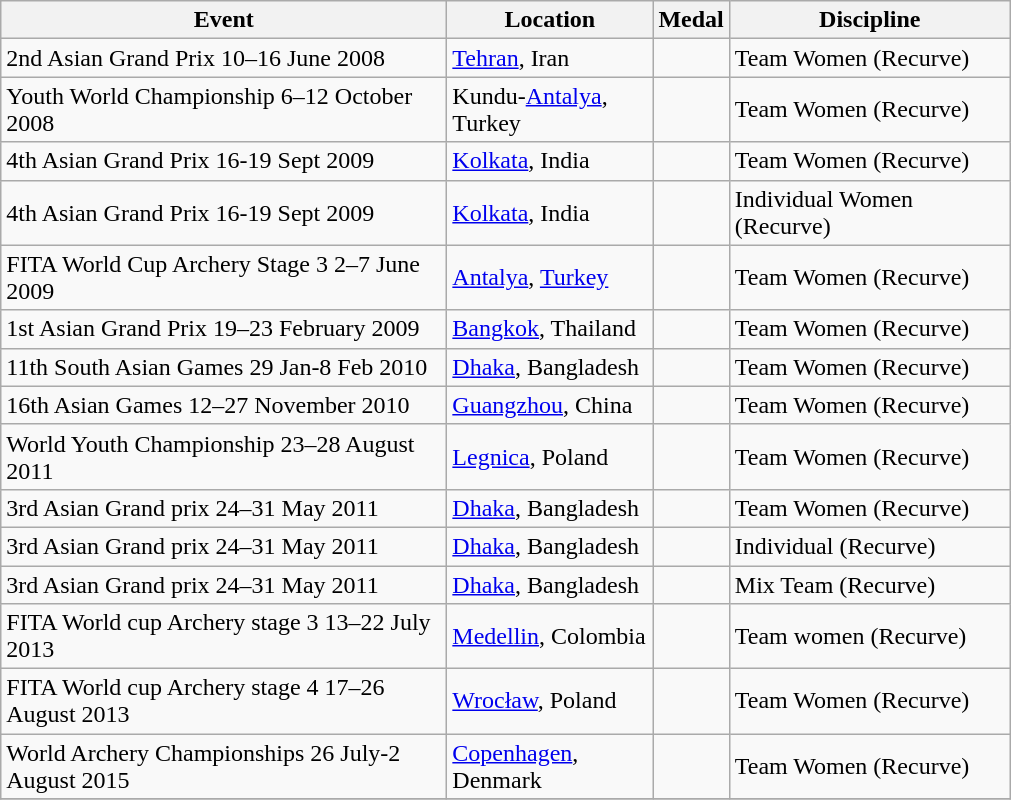<table class="wikitable sortable">
<tr>
<th width=290>Event</th>
<th width=130>Location</th>
<th>Medal</th>
<th width=180>Discipline</th>
</tr>
<tr>
<td>2nd Asian Grand Prix 10–16 June 2008</td>
<td><a href='#'>Tehran</a>, Iran</td>
<td></td>
<td>Team Women (Recurve)</td>
</tr>
<tr>
<td>Youth World Championship 6–12 October 2008</td>
<td>Kundu-<a href='#'>Antalya</a>, Turkey</td>
<td></td>
<td>Team Women (Recurve)</td>
</tr>
<tr>
<td>4th Asian Grand Prix 16-19 Sept 2009</td>
<td><a href='#'>Kolkata</a>, India</td>
<td></td>
<td>Team Women (Recurve)</td>
</tr>
<tr>
<td>4th Asian Grand Prix 16-19 Sept 2009</td>
<td><a href='#'>Kolkata</a>, India</td>
<td></td>
<td>Individual Women (Recurve)</td>
</tr>
<tr>
<td>FITA World Cup Archery Stage 3 2–7 June 2009</td>
<td><a href='#'>Antalya</a>, <a href='#'>Turkey</a></td>
<td></td>
<td>Team Women (Recurve)</td>
</tr>
<tr>
<td>1st Asian Grand Prix 19–23 February 2009</td>
<td><a href='#'>Bangkok</a>, Thailand</td>
<td></td>
<td>Team Women (Recurve)</td>
</tr>
<tr>
<td>11th South Asian Games 29 Jan-8 Feb 2010</td>
<td><a href='#'>Dhaka</a>, Bangladesh</td>
<td></td>
<td>Team Women (Recurve)</td>
</tr>
<tr>
<td>16th Asian Games 12–27 November 2010</td>
<td><a href='#'>Guangzhou</a>, China</td>
<td></td>
<td>Team Women (Recurve)</td>
</tr>
<tr>
<td>World Youth Championship 23–28 August 2011</td>
<td><a href='#'>Legnica</a>, Poland</td>
<td></td>
<td>Team Women (Recurve)</td>
</tr>
<tr>
<td>3rd Asian Grand prix 24–31 May 2011</td>
<td><a href='#'>Dhaka</a>, Bangladesh</td>
<td></td>
<td>Team Women (Recurve)</td>
</tr>
<tr>
<td>3rd Asian Grand prix 24–31 May 2011</td>
<td><a href='#'>Dhaka</a>, Bangladesh</td>
<td></td>
<td>Individual (Recurve)</td>
</tr>
<tr>
<td>3rd Asian Grand prix 24–31 May 2011</td>
<td><a href='#'>Dhaka</a>, Bangladesh</td>
<td></td>
<td>Mix Team (Recurve)</td>
</tr>
<tr>
<td>FITA World cup Archery stage 3 13–22 July 2013</td>
<td><a href='#'>Medellin</a>, Colombia</td>
<td></td>
<td>Team women (Recurve)</td>
</tr>
<tr>
<td>FITA World cup Archery stage 4 17–26 August 2013</td>
<td><a href='#'>Wrocław</a>, Poland</td>
<td></td>
<td>Team Women (Recurve)</td>
</tr>
<tr>
<td>World Archery Championships 26 July-2 August 2015</td>
<td><a href='#'>Copenhagen</a>, Denmark</td>
<td></td>
<td>Team Women (Recurve)</td>
</tr>
<tr>
</tr>
</table>
